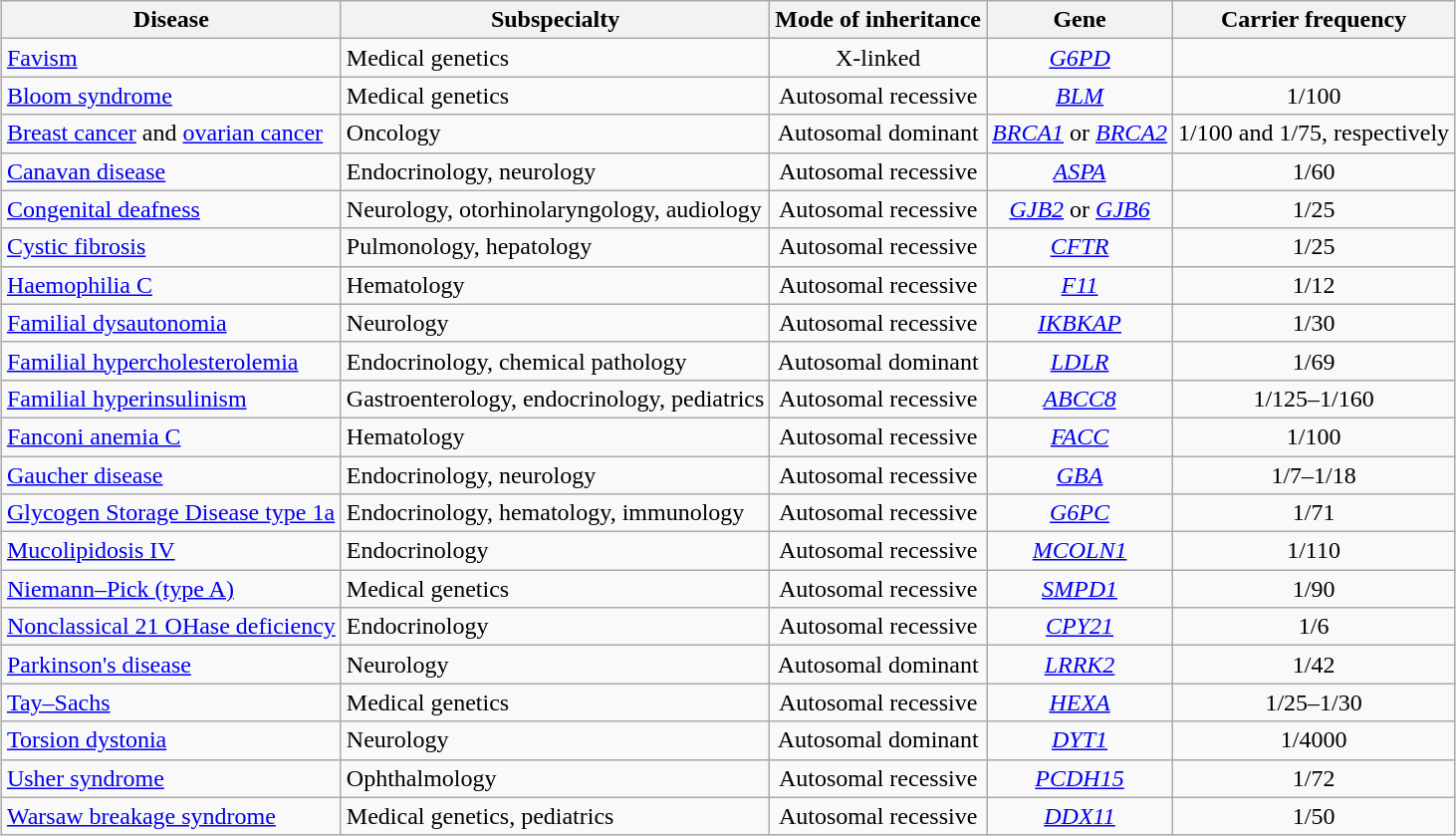<table class="wikitable sortable" style="margin-left: auto; margin-right: auto;">
<tr>
<th>Disease</th>
<th>Subspecialty</th>
<th>Mode of inheritance</th>
<th>Gene</th>
<th>Carrier frequency</th>
</tr>
<tr>
<td><a href='#'>Favism</a></td>
<td align="left">Medical genetics</td>
<td align="center">X-linked</td>
<td align="center"><em><a href='#'>G6PD</a></em></td>
<td align="center"></td>
</tr>
<tr>
<td><a href='#'>Bloom syndrome</a></td>
<td align="left">Medical genetics</td>
<td align="center">Autosomal recessive</td>
<td align="center"><a href='#'><em>BLM</em></a></td>
<td align="center">1/100</td>
</tr>
<tr>
<td><a href='#'>Breast cancer</a> and <a href='#'>ovarian cancer</a></td>
<td align="left">Oncology</td>
<td align="center">Autosomal dominant</td>
<td align="center"><em><a href='#'>BRCA1</a></em> or <em><a href='#'>BRCA2</a></em></td>
<td align="center">1/100 and 1/75, respectively</td>
</tr>
<tr>
<td><a href='#'>Canavan disease</a></td>
<td align="left">Endocrinology, neurology</td>
<td align="center">Autosomal recessive</td>
<td align="center"><a href='#'><em>ASPA</em></a></td>
<td align="center">1/60</td>
</tr>
<tr>
<td><a href='#'>Congenital deafness</a></td>
<td align="left">Neurology, otorhinolaryngology, audiology</td>
<td align="center">Autosomal recessive</td>
<td align="center"><em><a href='#'>GJB2</a></em> or <em><a href='#'>GJB6</a></em></td>
<td align="center">1/25</td>
</tr>
<tr>
<td><a href='#'>Cystic fibrosis</a></td>
<td align="left">Pulmonology, hepatology</td>
<td align="center">Autosomal recessive</td>
<td align="center"><a href='#'><em>CFTR</em></a></td>
<td align="center">1/25</td>
</tr>
<tr>
<td><a href='#'>Haemophilia C</a></td>
<td align="left">Hematology</td>
<td align="center">Autosomal recessive</td>
<td align="center"><a href='#'><em>F11</em></a></td>
<td align="center">1/12</td>
</tr>
<tr>
<td><a href='#'>Familial dysautonomia</a></td>
<td align="left">Neurology</td>
<td align="center">Autosomal recessive</td>
<td align="center"><em><a href='#'>IKBKAP</a></em></td>
<td align="center">1/30</td>
</tr>
<tr>
<td><a href='#'>Familial hypercholesterolemia</a></td>
<td align="left">Endocrinology, chemical pathology</td>
<td align="center">Autosomal dominant</td>
<td align="center"><em><a href='#'>LDLR</a></em></td>
<td align="center">1/69</td>
</tr>
<tr>
<td><a href='#'>Familial hyperinsulinism</a></td>
<td align="left">Gastroenterology, endocrinology, pediatrics</td>
<td align="center">Autosomal recessive</td>
<td align="center"><em><a href='#'>ABCC8</a></em></td>
<td align="center">1/125–1/160</td>
</tr>
<tr>
<td><a href='#'>Fanconi anemia C</a></td>
<td align="left">Hematology</td>
<td align="center">Autosomal recessive</td>
<td align="center"><em><a href='#'>FACC</a></em></td>
<td align="center">1/100</td>
</tr>
<tr walker wahburg syndrome>
<td><a href='#'>Gaucher disease</a></td>
<td align="left">Endocrinology, neurology</td>
<td align="center">Autosomal recessive</td>
<td align="center"><a href='#'><em>GBA</em></a></td>
<td align="center">1/7–1/18</td>
</tr>
<tr>
<td><a href='#'>Glycogen Storage Disease type 1a</a></td>
<td align="left">Endocrinology, hematology, immunology</td>
<td align="center">Autosomal recessive</td>
<td align="center"><em><a href='#'>G6PC</a></em></td>
<td align="center">1/71</td>
</tr>
<tr>
<td><a href='#'>Mucolipidosis IV</a></td>
<td align="left">Endocrinology</td>
<td align="center">Autosomal recessive</td>
<td align="center"><em><a href='#'>MCOLN1</a></em></td>
<td align="center">1/110</td>
</tr>
<tr>
<td><a href='#'>Niemann–Pick (type A)</a></td>
<td align="left">Medical genetics</td>
<td align="center">Autosomal recessive</td>
<td align="center"><em><a href='#'>SMPD1</a></em></td>
<td align="center">1/90</td>
</tr>
<tr>
<td><a href='#'>Nonclassical 21 OHase deficiency</a></td>
<td align="left">Endocrinology</td>
<td align="center">Autosomal recessive</td>
<td align="center"><em><a href='#'>CPY21</a></em></td>
<td align="center">1/6</td>
</tr>
<tr>
<td><a href='#'>Parkinson's disease</a></td>
<td align="left">Neurology</td>
<td align="center">Autosomal dominant</td>
<td align="center"><em><a href='#'>LRRK2</a></em></td>
<td align="center">1/42</td>
</tr>
<tr>
<td><a href='#'>Tay–Sachs</a></td>
<td align="left">Medical genetics</td>
<td align="center">Autosomal recessive</td>
<td align="center"><em><a href='#'>HEXA</a></em></td>
<td align="center">1/25–1/30</td>
</tr>
<tr>
<td><a href='#'>Torsion dystonia</a></td>
<td align="left">Neurology</td>
<td align="center">Autosomal dominant</td>
<td align="center"><em><a href='#'>DYT1</a></em></td>
<td align="center">1/4000</td>
</tr>
<tr>
<td><a href='#'>Usher syndrome</a></td>
<td align="left">Ophthalmology</td>
<td align="center">Autosomal recessive</td>
<td align="center"><em><a href='#'>PCDH15</a></em></td>
<td align="center">1/72</td>
</tr>
<tr>
<td><a href='#'>Warsaw breakage syndrome</a></td>
<td align="left">Medical genetics, pediatrics</td>
<td align="center">Autosomal recessive</td>
<td align="center"><em><a href='#'>DDX11</a></em></td>
<td align="center">1/50</td>
</tr>
</table>
